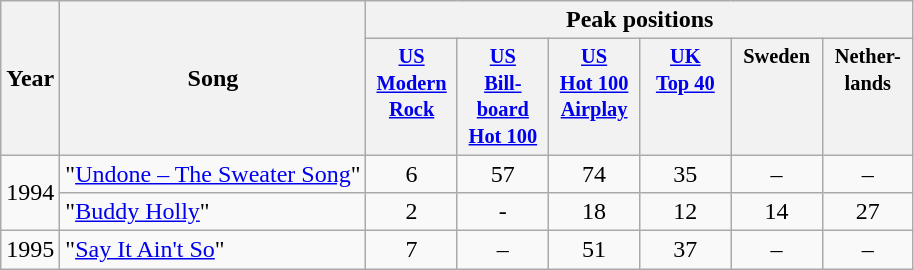<table class="wikitable">
<tr>
<th rowspan="2">Year</th>
<th rowspan="2">Song</th>
<th colspan="6">Peak positions</th>
</tr>
<tr style="font-size:85%;line-height:1.3;vertical-align:top">
<th style="width:4em"><a href='#'>US Modern Rock</a><br></th>
<th style="width:4em"><a href='#'>US<br>Bill-<br>board<br>Hot 100</a><br></th>
<th style="width:4em"><a href='#'>US<br>Hot 100<br>Airplay</a><br></th>
<th style="width:4em"><a href='#'>UK<br>Top 40</a><br></th>
<th style="width:4em">Sweden<br></th>
<th style="width:4em">Nether-<br>lands<br></th>
</tr>
<tr>
<td rowspan="2">1994</td>
<td>"<a href='#'>Undone – The Sweater Song</a>"</td>
<td align="center">6</td>
<td align="center">57</td>
<td align="center">74</td>
<td align="center">35</td>
<td align="center">–</td>
<td align="center">–</td>
</tr>
<tr>
<td>"<a href='#'>Buddy Holly</a>"</td>
<td align="center">2</td>
<td align="center">-</td>
<td align="center">18</td>
<td align="center">12</td>
<td align="center">14</td>
<td align="center">27</td>
</tr>
<tr>
<td>1995</td>
<td>"<a href='#'>Say It Ain't So</a>"</td>
<td align="center">7</td>
<td align="center">–</td>
<td align="center">51</td>
<td align="center">37</td>
<td align="center">–</td>
<td align="center">–</td>
</tr>
</table>
